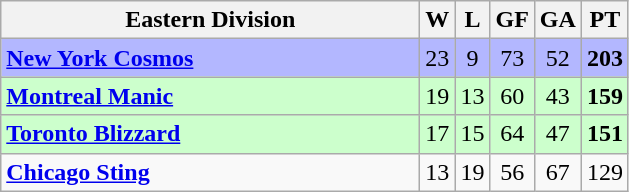<table class="wikitable" style="text-align:center">
<tr>
<th style="width:17em">Eastern Division</th>
<th>W</th>
<th>L</th>
<th>GF</th>
<th>GA</th>
<th>PT</th>
</tr>
<tr align=center bgcolor=#B3B7FF>
<td align=left><strong><a href='#'>New York Cosmos</a></strong></td>
<td>23</td>
<td>9</td>
<td>73</td>
<td>52</td>
<td><strong>203</strong></td>
</tr>
<tr align=center bgcolor=#ccffcc>
<td align=left><strong><a href='#'>Montreal Manic</a></strong></td>
<td>19</td>
<td>13</td>
<td>60</td>
<td>43</td>
<td><strong>159</strong></td>
</tr>
<tr align=center bgcolor=#ccffcc>
<td align=left><strong><a href='#'>Toronto Blizzard</a></strong></td>
<td>17</td>
<td>15</td>
<td>64</td>
<td>47</td>
<td><strong>151</strong></td>
</tr>
<tr align=center>
<td align=left><strong><a href='#'>Chicago Sting</a></strong></td>
<td>13</td>
<td>19</td>
<td>56</td>
<td>67</td>
<td>129</td>
</tr>
</table>
